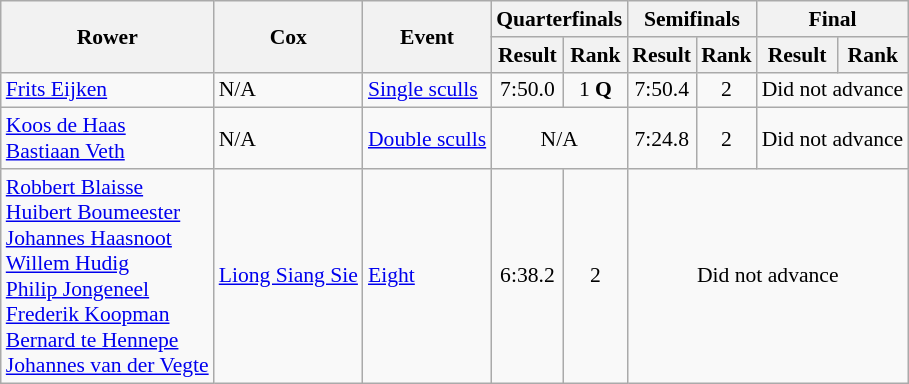<table class=wikitable style="font-size:90%">
<tr>
<th rowspan=2>Rower</th>
<th rowspan=2>Cox</th>
<th rowspan=2>Event</th>
<th colspan=2>Quarterfinals</th>
<th colspan=2>Semifinals</th>
<th colspan=2>Final</th>
</tr>
<tr>
<th>Result</th>
<th>Rank</th>
<th>Result</th>
<th>Rank</th>
<th>Result</th>
<th>Rank</th>
</tr>
<tr>
<td><a href='#'>Frits Eijken</a></td>
<td>N/A</td>
<td><a href='#'>Single sculls</a></td>
<td align=center>7:50.0</td>
<td align=center>1 <strong>Q</strong></td>
<td align=center>7:50.4</td>
<td align=center>2</td>
<td align=center colspan=2>Did not advance</td>
</tr>
<tr>
<td><a href='#'>Koos de Haas</a> <br> <a href='#'>Bastiaan Veth</a></td>
<td>N/A</td>
<td><a href='#'>Double sculls</a></td>
<td align=center colspan=2>N/A</td>
<td align=center>7:24.8</td>
<td align=center>2</td>
<td align=center colspan=2>Did not advance</td>
</tr>
<tr>
<td><a href='#'>Robbert Blaisse</a> <br> <a href='#'>Huibert Boumeester</a> <br> <a href='#'>Johannes Haasnoot</a> <br> <a href='#'>Willem Hudig</a> <br> <a href='#'>Philip Jongeneel</a> <br> <a href='#'>Frederik Koopman</a> <br> <a href='#'>Bernard te Hennepe</a> <br> <a href='#'>Johannes van der Vegte</a></td>
<td><a href='#'>Liong Siang Sie</a></td>
<td><a href='#'>Eight</a></td>
<td align=center>6:38.2</td>
<td align=center>2</td>
<td align=center colspan=4>Did not advance</td>
</tr>
</table>
